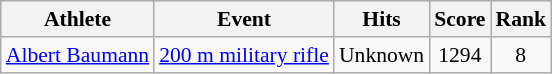<table class="wikitable" style="font-size:90%">
<tr>
<th>Athlete</th>
<th>Event</th>
<th>Hits</th>
<th>Score</th>
<th>Rank</th>
</tr>
<tr>
<td><a href='#'>Albert Baumann</a></td>
<td><a href='#'>200 m military rifle</a></td>
<td align="center">Unknown</td>
<td align="center">1294</td>
<td align="center">8</td>
</tr>
</table>
